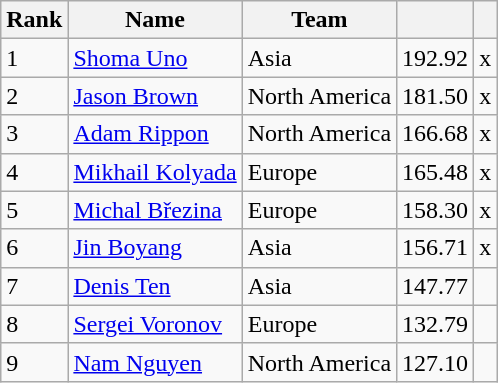<table class="wikitable sortable">
<tr>
<th>Rank</th>
<th>Name</th>
<th>Team</th>
<th></th>
<th></th>
</tr>
<tr>
<td>1</td>
<td><a href='#'>Shoma Uno</a></td>
<td>Asia</td>
<td>192.92</td>
<td style="text-align:center">x</td>
</tr>
<tr>
<td>2</td>
<td><a href='#'>Jason Brown</a></td>
<td>North America</td>
<td>181.50</td>
<td style="text-align:center">x</td>
</tr>
<tr>
<td>3</td>
<td><a href='#'>Adam Rippon</a></td>
<td>North America</td>
<td>166.68</td>
<td style="text-align:center">x</td>
</tr>
<tr>
<td>4</td>
<td><a href='#'>Mikhail Kolyada</a></td>
<td>Europe</td>
<td>165.48</td>
<td style="text-align:center">x</td>
</tr>
<tr>
<td>5</td>
<td><a href='#'>Michal Březina</a></td>
<td>Europe</td>
<td>158.30</td>
<td style="text-align:center">x</td>
</tr>
<tr>
<td>6</td>
<td><a href='#'>Jin Boyang</a></td>
<td>Asia</td>
<td>156.71</td>
<td style="text-align:center">x</td>
</tr>
<tr>
<td>7</td>
<td><a href='#'>Denis Ten</a></td>
<td>Asia</td>
<td>147.77</td>
<td></td>
</tr>
<tr>
<td>8</td>
<td><a href='#'>Sergei Voronov</a></td>
<td>Europe</td>
<td>132.79</td>
<td></td>
</tr>
<tr>
<td>9</td>
<td><a href='#'>Nam Nguyen</a></td>
<td>North America</td>
<td>127.10</td>
<td></td>
</tr>
</table>
